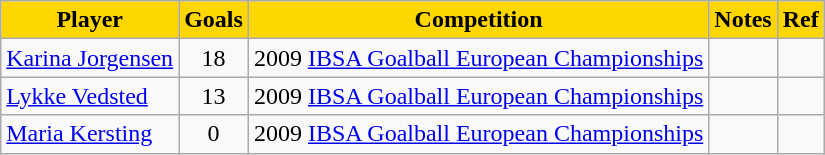<table class="wikitable">
<tr style="text-align:center; background:gold;">
<td><strong>Player</strong></td>
<td><strong>Goals</strong></td>
<td><strong>Competition</strong></td>
<td><strong>Notes</strong></td>
<td><strong>Ref</strong></td>
</tr>
<tr style="text-align:center;">
<td align="left"><a href='#'>Karina Jorgensen</a></td>
<td>18</td>
<td>2009 <a href='#'>IBSA Goalball European Championships</a></td>
<td></td>
<td></td>
</tr>
<tr style="text-align:center;">
<td align="left"><a href='#'>Lykke Vedsted</a></td>
<td>13</td>
<td>2009 <a href='#'>IBSA Goalball European Championships</a></td>
<td></td>
<td></td>
</tr>
<tr style="text-align:center;">
<td align="left"><a href='#'>Maria Kersting</a></td>
<td>0</td>
<td>2009 <a href='#'>IBSA Goalball European Championships</a></td>
<td></td>
<td></td>
</tr>
</table>
